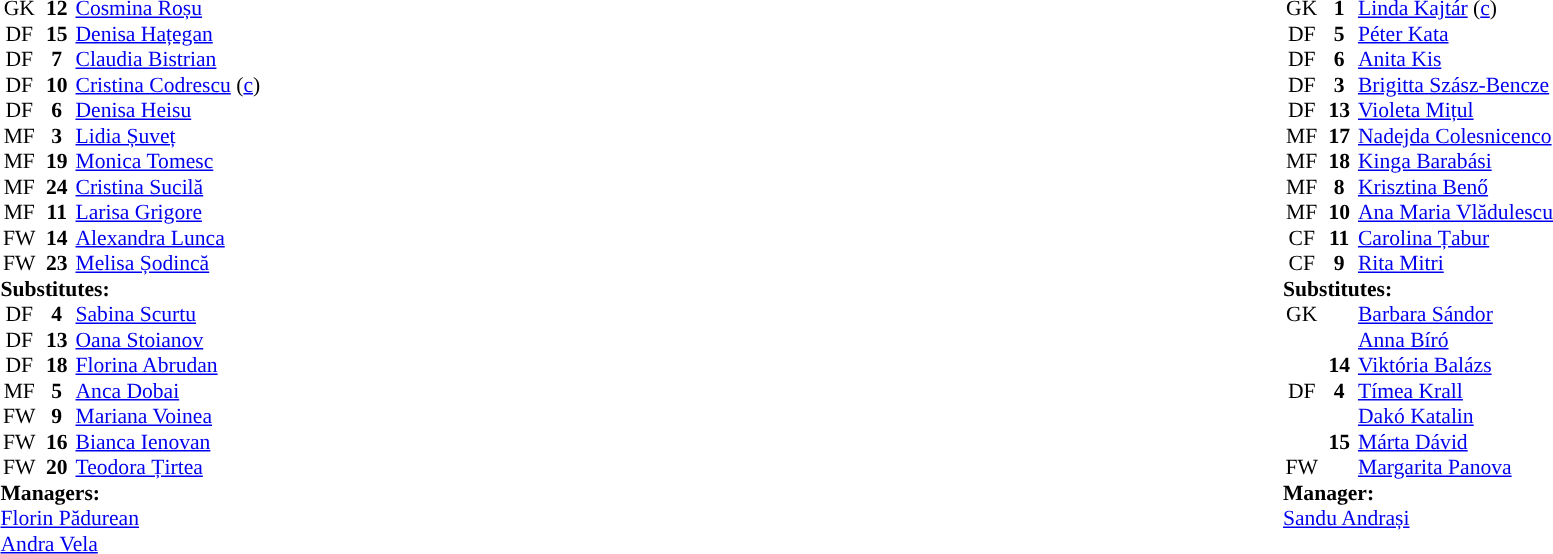<table style="width:100%">
<tr>
<td style="vertical-align:top;width:40%"><br><table style="font-size:90%" cellspacing="0" cellpadding="0">
<tr>
<th width=25></th>
<th width=25></th>
</tr>
<tr>
<td style="text-align:center;">GK</td>
<td style="text-align:center;"><strong>12</strong></td>
<td> <a href='#'>Cosmina Roșu</a></td>
</tr>
<tr>
<td style="text-align:center;">DF</td>
<td style="text-align:center;"><strong>15</strong></td>
<td> <a href='#'>Denisa Hațegan</a></td>
</tr>
<tr>
<td style="text-align:center;">DF</td>
<td style="text-align:center;"><strong>7</strong></td>
<td> <a href='#'>Claudia Bistrian</a></td>
</tr>
<tr>
<td style="text-align:center;">DF</td>
<td style="text-align:center;"><strong>10</strong></td>
<td> <a href='#'>Cristina Codrescu</a> (<a href='#'>c</a>)</td>
</tr>
<tr>
<td style="text-align:center;">DF</td>
<td style="text-align:center;"><strong>6</strong></td>
<td> <a href='#'>Denisa Heisu</a></td>
</tr>
<tr>
<td style="text-align:center;">MF</td>
<td style="text-align:center;"><strong>3</strong></td>
<td> <a href='#'>Lidia Șuveț</a></td>
<td></td>
<td></td>
</tr>
<tr>
<td style="text-align:center;">MF</td>
<td style="text-align:center;"><strong>19</strong></td>
<td> <a href='#'>Monica Tomesc</a></td>
<td></td>
<td></td>
</tr>
<tr>
<td style="text-align:center;">MF</td>
<td style="text-align:center;"><strong>24</strong></td>
<td> <a href='#'>Cristina Sucilă</a></td>
</tr>
<tr>
<td style="text-align:center;">MF</td>
<td style="text-align:center;"><strong>11</strong></td>
<td> <a href='#'>Larisa Grigore</a></td>
</tr>
<tr>
<td style="text-align:center;">FW</td>
<td style="text-align:center;"><strong>14</strong></td>
<td> <a href='#'>Alexandra Lunca</a></td>
</tr>
<tr>
<td style="text-align:center;">FW</td>
<td style="text-align:center;"><strong>23</strong></td>
<td> <a href='#'>Melisa Șodincă</a></td>
<td></td>
<td></td>
</tr>
<tr>
<td colspan="4"><strong>Substitutes:</strong></td>
</tr>
<tr>
<td style="text-align:center;">DF</td>
<td style="text-align:center;"><strong>4</strong></td>
<td> <a href='#'>Sabina Scurtu</a></td>
<td></td>
<td></td>
</tr>
<tr>
<td style="text-align:center;">DF</td>
<td style="text-align:center;"><strong>13</strong></td>
<td> <a href='#'>Oana Stoianov</a></td>
<td></td>
<td></td>
</tr>
<tr>
<td style="text-align:center;">DF</td>
<td style="text-align:center;"><strong>18</strong></td>
<td> <a href='#'>Florina Abrudan</a></td>
</tr>
<tr>
<td style="text-align:center;">MF</td>
<td style="text-align:center;"><strong>5</strong></td>
<td> <a href='#'>Anca Dobai</a></td>
</tr>
<tr>
<td style="text-align:center;">FW</td>
<td style="text-align:center;"><strong>9</strong></td>
<td> <a href='#'>Mariana Voinea</a></td>
<td></td>
<td></td>
</tr>
<tr>
<td style="text-align:center;">FW</td>
<td style="text-align:center;"><strong>16</strong></td>
<td> <a href='#'>Bianca Ienovan</a></td>
</tr>
<tr>
<td style="text-align:center;">FW</td>
<td style="text-align:center;"><strong>20</strong></td>
<td> <a href='#'>Teodora Țirtea</a></td>
</tr>
<tr>
<td colspan="4"><strong>Managers:</strong></td>
</tr>
<tr>
<td colspan="4"> <a href='#'>Florin Pădurean</a><br> <a href='#'>Andra Vela</a></td>
</tr>
</table>
</td>
<td style="vertical-align:top"></td>
<td style="vertical-align:top; width:50%"><br><table cellspacing="0" cellpadding="0" style="font-size:90%; margin:auto">
<tr>
<th width=25></th>
<th width=25></th>
</tr>
<tr>
<td style="text-align:center;">GK</td>
<td style="text-align:center;"><strong>1</strong></td>
<td> <a href='#'>Linda Kajtár</a> (<a href='#'>c</a>)</td>
</tr>
<tr>
<td style="text-align:center;">DF</td>
<td style="text-align:center;"><strong>5</strong></td>
<td> <a href='#'>Péter Kata</a></td>
<td></td>
<td></td>
</tr>
<tr>
<td style="text-align:center;">DF</td>
<td style="text-align:center;"><strong>6</strong></td>
<td> <a href='#'>Anita Kis</a></td>
</tr>
<tr>
<td style="text-align:center;">DF</td>
<td style="text-align:center;"><strong>3</strong></td>
<td> <a href='#'>Brigitta Szász-Bencze</a></td>
</tr>
<tr>
<td style="text-align:center;">DF</td>
<td style="text-align:center;"><strong>13</strong></td>
<td> <a href='#'>Violeta Mițul</a></td>
</tr>
<tr>
<td style="text-align:center;">MF</td>
<td style="text-align:center;"><strong>17</strong></td>
<td> <a href='#'>Nadejda Colesnicenco</a></td>
</tr>
<tr>
<td style="text-align:center;">MF</td>
<td style="text-align:center;"><strong>18</strong></td>
<td> <a href='#'>Kinga Barabási</a></td>
</tr>
<tr>
<td style="text-align:center;">MF</td>
<td style="text-align:center;"><strong>8</strong></td>
<td> <a href='#'>Krisztina Benő</a></td>
</tr>
<tr>
<td style="text-align:center;">MF</td>
<td style="text-align:center;"><strong>10</strong></td>
<td> <a href='#'>Ana Maria Vlădulescu</a></td>
</tr>
<tr>
<td style="text-align:center;">CF</td>
<td style="text-align:center;"><strong>11</strong></td>
<td> <a href='#'>Carolina Țabur</a></td>
<td></td>
<td></td>
</tr>
<tr>
<td style="text-align:center;">CF</td>
<td style="text-align:center;"><strong>9</strong></td>
<td> <a href='#'>Rita Mitri</a></td>
<td></td>
<td></td>
</tr>
<tr>
<td colspan="4"><strong>Substitutes:</strong></td>
</tr>
<tr>
<td style="text-align:center;">GK</td>
<td style="text-align:center;"><strong> </strong></td>
<td> <a href='#'>Barbara Sándor</a></td>
</tr>
<tr>
<td style="text-align:center;"></td>
<td style="text-align:center;"><strong> </strong></td>
<td> <a href='#'>Anna Bíró</a></td>
</tr>
<tr>
<td style="text-align:center;"></td>
<td style="text-align:center;"><strong>14</strong></td>
<td> <a href='#'>Viktória Balázs</a></td>
<td></td>
<td></td>
</tr>
<tr>
<td style="text-align:center;">DF</td>
<td style="text-align:center;"><strong>4</strong></td>
<td> <a href='#'>Tímea Krall</a></td>
<td></td>
<td></td>
</tr>
<tr>
<td style="text-align:center;"></td>
<td style="text-align:center;"><strong> </strong></td>
<td> <a href='#'>Dakó Katalin</a></td>
</tr>
<tr>
<td style="text-align:center;"></td>
<td style="text-align:center;"><strong>15</strong></td>
<td> <a href='#'>Márta Dávid</a></td>
<td></td>
<td></td>
</tr>
<tr>
<td style="text-align:center;">FW</td>
<td style="text-align:center;"><strong> </strong></td>
<td> <a href='#'>Margarita Panova</a></td>
</tr>
<tr>
<td colspan="4"><strong>Manager:</strong></td>
</tr>
<tr>
<td colspan="4"> <a href='#'>Sandu Andrași</a></td>
</tr>
</table>
</td>
</tr>
</table>
